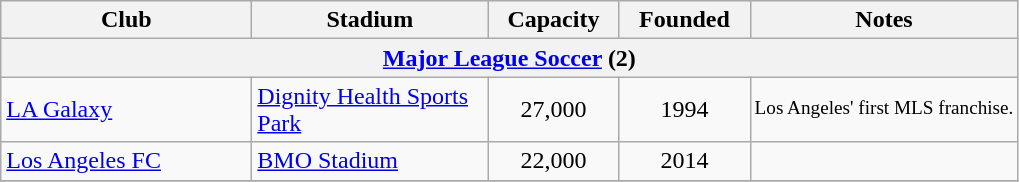<table class="wikitable">
<tr style="background:#efefef;">
<th width=160px>Club</th>
<th width=150px>Stadium</th>
<th width=80px>Capacity</th>
<th width=80px>Founded</th>
<th>Notes</th>
</tr>
<tr>
<th colspan=5><a href='#'>Major League Soccer</a> (2)</th>
</tr>
<tr>
<td><a href='#'>LA Galaxy</a></td>
<td><a href='#'>Dignity Health Sports Park</a></td>
<td align=center>27,000</td>
<td align=center>1994</td>
<td style="font-size: 80%">Los Angeles' first MLS franchise.</td>
</tr>
<tr>
<td><a href='#'>Los Angeles FC</a></td>
<td><a href='#'>BMO Stadium</a></td>
<td align=center>22,000</td>
<td align=center>2014</td>
<td style="font-size: 80%"></td>
</tr>
<tr>
</tr>
</table>
